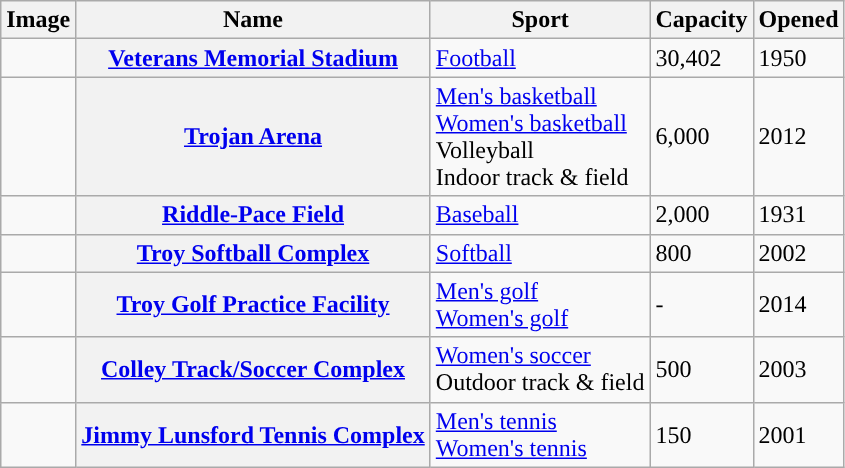<table class="wikitable sortable plainrowheaders">
<tr>
<th>Image</th>
<th>Name</th>
<th>Sport</th>
<th>Capacity</th>
<th>Opened</th>
</tr>
<tr>
<td></td>
<th scope="row"><a href='#'>Veterans Memorial Stadium</a></th>
<td><a href='#'>Football</a></td>
<td>30,402</td>
<td>1950</td>
</tr>
<tr>
<td></td>
<th scope="row"><a href='#'>Trojan Arena</a></th>
<td><a href='#'>Men's basketball</a><br><a href='#'>Women's basketball</a><br>Volleyball<br>Indoor track & field</td>
<td>6,000</td>
<td>2012</td>
</tr>
<tr>
<td></td>
<th scope="row"><a href='#'>Riddle-Pace Field</a></th>
<td><a href='#'>Baseball</a></td>
<td>2,000</td>
<td>1931</td>
</tr>
<tr>
<td></td>
<th scope="row"><a href='#'>Troy Softball Complex</a></th>
<td><a href='#'>Softball</a></td>
<td>800</td>
<td>2002</td>
</tr>
<tr>
<td></td>
<th scope="row"><a href='#'>Troy Golf Practice Facility</a></th>
<td><a href='#'>Men's golf</a><br><a href='#'>Women's golf</a></td>
<td>-</td>
<td>2014</td>
</tr>
<tr>
<td></td>
<th scope="row"><a href='#'>Colley Track/Soccer Complex</a></th>
<td><a href='#'>Women's soccer</a><br>Outdoor track & field</td>
<td>500</td>
<td>2003</td>
</tr>
<tr>
<td></td>
<th scope="row"><a href='#'>Jimmy Lunsford Tennis Complex</a></th>
<td><a href='#'>Men's tennis</a><br><a href='#'>Women's tennis</a></td>
<td>150</td>
<td>2001</td>
</tr>
</table>
